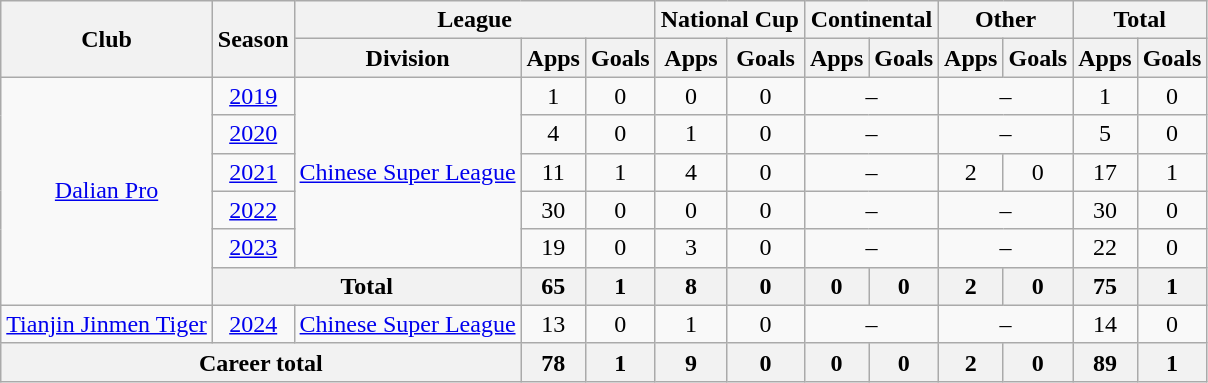<table class="wikitable" style="text-align: center">
<tr>
<th rowspan="2">Club</th>
<th rowspan="2">Season</th>
<th colspan="3">League</th>
<th colspan="2">National Cup</th>
<th colspan="2">Continental</th>
<th colspan="2">Other</th>
<th colspan="2">Total</th>
</tr>
<tr>
<th>Division</th>
<th>Apps</th>
<th>Goals</th>
<th>Apps</th>
<th>Goals</th>
<th>Apps</th>
<th>Goals</th>
<th>Apps</th>
<th>Goals</th>
<th>Apps</th>
<th>Goals</th>
</tr>
<tr>
<td rowspan=6><a href='#'>Dalian Pro</a></td>
<td><a href='#'>2019</a></td>
<td rowspan=5><a href='#'>Chinese Super League</a></td>
<td>1</td>
<td>0</td>
<td>0</td>
<td>0</td>
<td colspan="2">–</td>
<td colspan="2">–</td>
<td>1</td>
<td>0</td>
</tr>
<tr>
<td><a href='#'>2020</a></td>
<td>4</td>
<td>0</td>
<td>1</td>
<td>0</td>
<td colspan="2">–</td>
<td colspan="2">–</td>
<td>5</td>
<td>0</td>
</tr>
<tr>
<td><a href='#'>2021</a></td>
<td>11</td>
<td>1</td>
<td>4</td>
<td>0</td>
<td colspan="2">–</td>
<td>2</td>
<td>0</td>
<td>17</td>
<td>1</td>
</tr>
<tr>
<td><a href='#'>2022</a></td>
<td>30</td>
<td>0</td>
<td>0</td>
<td>0</td>
<td colspan="2">–</td>
<td colspan="2">–</td>
<td>30</td>
<td>0</td>
</tr>
<tr>
<td><a href='#'>2023</a></td>
<td>19</td>
<td>0</td>
<td>3</td>
<td>0</td>
<td colspan="2">–</td>
<td colspan="2">–</td>
<td>22</td>
<td>0</td>
</tr>
<tr>
<th colspan=2>Total</th>
<th>65</th>
<th>1</th>
<th>8</th>
<th>0</th>
<th>0</th>
<th>0</th>
<th>2</th>
<th>0</th>
<th>75</th>
<th>1</th>
</tr>
<tr>
<td rowspan=1><a href='#'>Tianjin Jinmen Tiger</a></td>
<td><a href='#'>2024</a></td>
<td rowspan=1><a href='#'>Chinese Super League</a></td>
<td>13</td>
<td>0</td>
<td>1</td>
<td>0</td>
<td colspan="2">–</td>
<td colspan="2">–</td>
<td>14</td>
<td>0</td>
</tr>
<tr>
<th colspan=3>Career total</th>
<th>78</th>
<th>1</th>
<th>9</th>
<th>0</th>
<th>0</th>
<th>0</th>
<th>2</th>
<th>0</th>
<th>89</th>
<th>1</th>
</tr>
</table>
